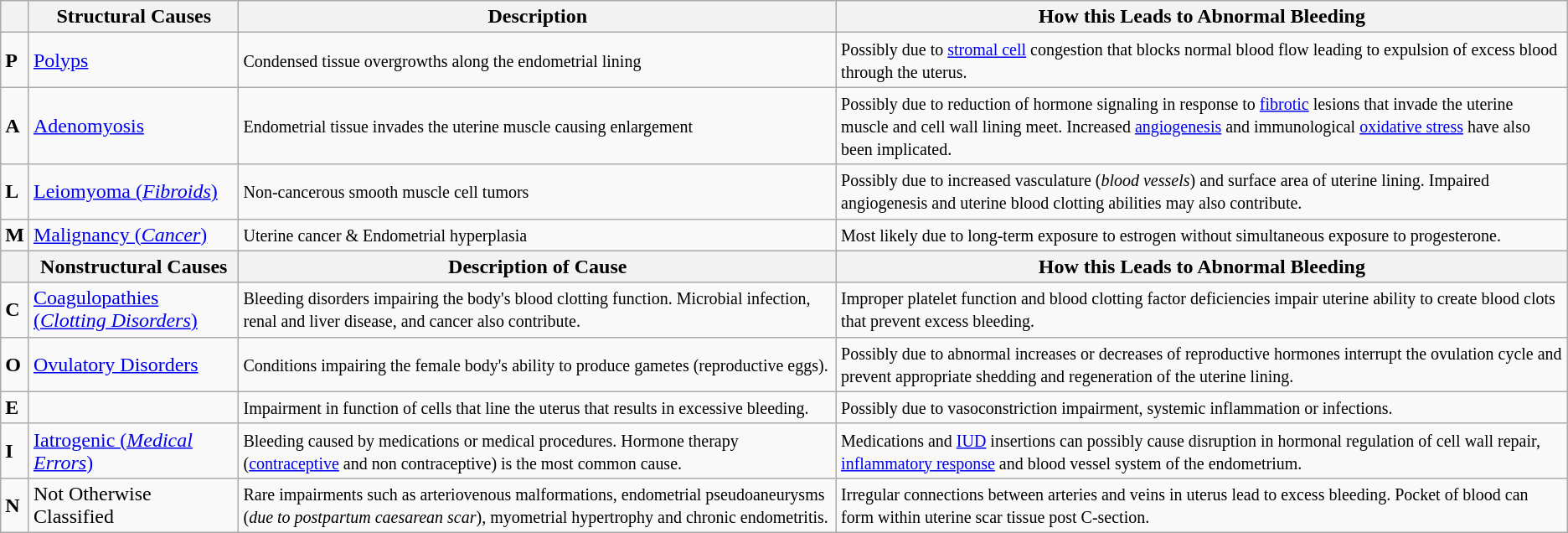<table class="wikitable">
<tr>
<th></th>
<th>Structural Causes</th>
<th>Description</th>
<th>How this Leads to Abnormal Bleeding</th>
</tr>
<tr>
<td><strong>P</strong></td>
<td><a href='#'>Polyps</a></td>
<td><small>Condensed tissue overgrowths along the endometrial lining</small> </td>
<td><small>Possibly due to <a href='#'>stromal cell</a> congestion that blocks normal blood flow leading to expulsion of excess blood through the uterus.</small> </td>
</tr>
<tr>
<td><strong>A</strong></td>
<td><a href='#'>Adenomyosis</a></td>
<td><small>Endometrial tissue invades the uterine muscle causing enlargement</small> </td>
<td><small>Possibly due to reduction of hormone signaling in response to <a href='#'>fibrotic</a> lesions that invade the uterine muscle and cell wall lining meet. Increased <a href='#'>angiogenesis</a> and immunological <a href='#'>oxidative stress</a> have also been implicated.</small></td>
</tr>
<tr>
<td><strong>L</strong></td>
<td><a href='#'>Leiomyoma (<em>Fibroids</em>)</a></td>
<td><small>Non-cancerous smooth muscle cell tumors</small> </td>
<td><small>Possibly due to increased vasculature (<em>blood vessels</em>) and surface area of uterine lining. Impaired angiogenesis and uterine blood clotting abilities may also contribute.</small></td>
</tr>
<tr>
<td><strong>M</strong></td>
<td><a href='#'>Malignancy (<em>Cancer</em>)</a></td>
<td><small>Uterine cancer & Endometrial hyperplasia</small> </td>
<td><small>Most likely due to long-term exposure to estrogen without simultaneous exposure to progesterone.</small></td>
</tr>
<tr>
<th></th>
<th>Nonstructural Causes</th>
<th>Description of Cause</th>
<th>How this Leads to Abnormal Bleeding</th>
</tr>
<tr>
<td><strong>C</strong></td>
<td><a href='#'>Coagulopathies (<em>Clotting Disorders</em>)</a></td>
<td><small>Bleeding disorders impairing the body's blood clotting function.  Microbial infection, renal and liver disease, and cancer also contribute.</small></td>
<td><small>Improper platelet function and blood clotting factor deficiencies impair uterine ability to create blood clots that prevent excess bleeding.</small></td>
</tr>
<tr>
<td><strong>O</strong></td>
<td><a href='#'>Ovulatory Disorders</a></td>
<td><small>Conditions impairing the female body's ability to produce gametes (reproductive eggs).</small> </td>
<td><small>Possibly due to abnormal increases or decreases of reproductive hormones interrupt the ovulation cycle and prevent appropriate shedding and regeneration of the uterine lining.</small></td>
</tr>
<tr>
<td><strong>E</strong></td>
<td></td>
<td><small>Impairment in function of cells that line the uterus that results in excessive bleeding.</small> </td>
<td><small>Possibly due to vasoconstriction impairment, systemic inflammation or infections.</small></td>
</tr>
<tr>
<td><strong>I</strong></td>
<td><a href='#'>Iatrogenic (<em>Medical Errors</em>)</a></td>
<td><small>Bleeding caused by medications or medical procedures.     Hormone therapy (<a href='#'>contraceptive</a> and non contraceptive) is the most common cause.</small> </td>
<td><small>Medications and <a href='#'>IUD</a> insertions can possibly cause disruption in hormonal regulation of cell wall repair, <a href='#'>inflammatory response</a> and blood vessel system of the endometrium.</small> </td>
</tr>
<tr>
<td><strong>N</strong></td>
<td>Not Otherwise Classified</td>
<td><small>Rare impairments such as arteriovenous malformations, endometrial pseudoaneurysms (<em>due to postpartum caesarean scar</em>), myometrial hypertrophy and chronic endometritis.</small> </td>
<td><small>Irregular connections between arteries and veins in uterus lead to excess bleeding. Pocket of blood can form within uterine scar tissue post C-section.</small></td>
</tr>
</table>
